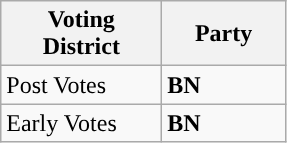<table class ="wikitable sortable">
<tr>
<th style="width:100px;">Voting District</th>
<th style="width:75px;">Party</th>
</tr>
<tr>
<td>Post Votes</td>
<td><strong>BN</strong></td>
</tr>
<tr>
<td>Early Votes</td>
<td><strong>BN</strong></td>
</tr>
</table>
